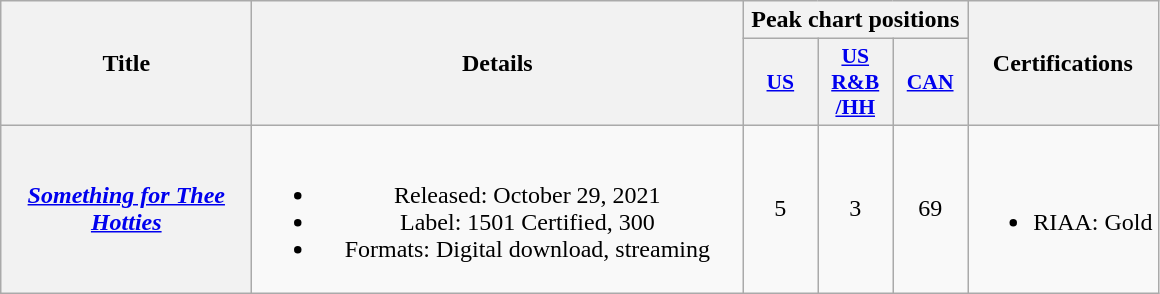<table class="wikitable plainrowheaders" style="text-align:center">
<tr>
<th scope="col" rowspan="2" style="width:10em">Title</th>
<th scope="col" rowspan="2" style="width:20em">Details</th>
<th colspan="3">Peak chart positions</th>
<th scope="col" rowspan="2">Certifications</th>
</tr>
<tr>
<th scope="col" style="width:3em;font-size:90%;"><a href='#'>US</a><br></th>
<th scope="col" style="width:3em;font-size:90%;"><a href='#'>US<br>R&B<br>/HH</a><br></th>
<th scope="col" style="width:3em;font-size:90%;"><a href='#'>CAN</a><br></th>
</tr>
<tr>
<th scope="row"><em><a href='#'>Something for Thee Hotties</a></em></th>
<td><br><ul><li>Released: October 29, 2021</li><li>Label: 1501 Certified, 300</li><li>Formats: Digital download, streaming</li></ul></td>
<td>5</td>
<td>3</td>
<td>69</td>
<td><br><ul><li>RIAA: Gold</li></ul></td>
</tr>
</table>
